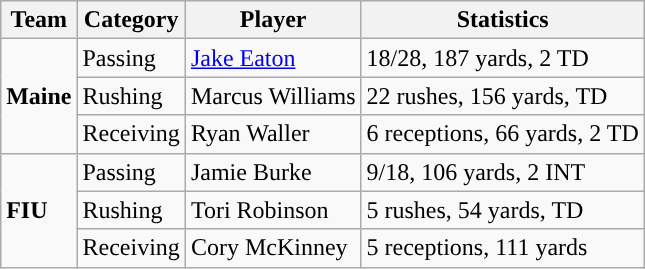<table class="wikitable" style="float: right;">
<tr>
<th>Team</th>
<th>Category</th>
<th>Player</th>
<th>Statistics</th>
</tr>
<tr>
<td rowspan=3><strong>Maine</strong></td>
<td>Passing</td>
<td><a href='#'>Jake Eaton</a></td>
<td>18/28, 187 yards, 2 TD</td>
</tr>
<tr>
<td>Rushing</td>
<td>Marcus Williams</td>
<td>22 rushes, 156 yards, TD</td>
</tr>
<tr>
<td>Receiving</td>
<td>Ryan Waller</td>
<td>6 receptions, 66 yards, 2 TD</td>
</tr>
<tr>
<td rowspan=3><strong>FIU</strong></td>
<td>Passing</td>
<td>Jamie Burke</td>
<td>9/18, 106 yards, 2 INT</td>
</tr>
<tr>
<td>Rushing</td>
<td>Tori Robinson</td>
<td>5 rushes, 54 yards, TD</td>
</tr>
<tr>
<td>Receiving</td>
<td>Cory McKinney</td>
<td>5 receptions, 111 yards</td>
</tr>
</table>
